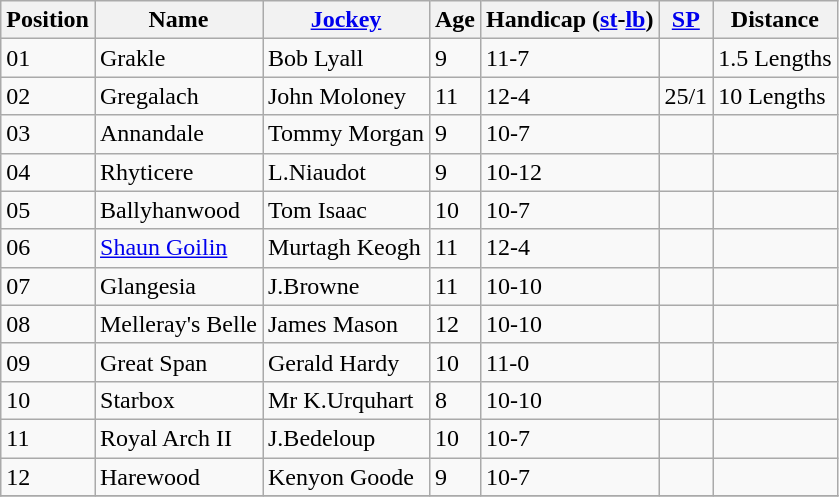<table class="wikitable sortable">
<tr>
<th>Position</th>
<th>Name</th>
<th><a href='#'>Jockey</a></th>
<th data-sort-type="number">Age</th>
<th>Handicap (<a href='#'>st</a>-<a href='#'>lb</a>)</th>
<th><a href='#'>SP</a></th>
<th>Distance</th>
</tr>
<tr>
<td>01</td>
<td>Grakle</td>
<td>Bob Lyall</td>
<td>9</td>
<td>11-7</td>
<td></td>
<td>1.5 Lengths</td>
</tr>
<tr>
<td>02</td>
<td>Gregalach</td>
<td>John Moloney</td>
<td>11</td>
<td>12-4</td>
<td>25/1</td>
<td>10 Lengths</td>
</tr>
<tr>
<td>03</td>
<td>Annandale</td>
<td>Tommy Morgan</td>
<td>9</td>
<td>10-7</td>
<td></td>
<td></td>
</tr>
<tr>
<td>04</td>
<td>Rhyticere</td>
<td>L.Niaudot</td>
<td>9</td>
<td>10-12</td>
<td></td>
<td></td>
</tr>
<tr>
<td>05</td>
<td>Ballyhanwood</td>
<td>Tom Isaac</td>
<td>10</td>
<td>10-7</td>
<td></td>
<td></td>
</tr>
<tr>
<td>06</td>
<td><a href='#'>Shaun Goilin</a></td>
<td>Murtagh Keogh</td>
<td>11</td>
<td>12-4</td>
<td></td>
<td></td>
</tr>
<tr>
<td>07</td>
<td>Glangesia</td>
<td>J.Browne</td>
<td>11</td>
<td>10-10</td>
<td></td>
<td></td>
</tr>
<tr>
<td>08</td>
<td>Melleray's Belle</td>
<td>James Mason</td>
<td>12</td>
<td>10-10</td>
<td></td>
<td></td>
</tr>
<tr>
<td>09</td>
<td>Great Span</td>
<td>Gerald Hardy</td>
<td>10</td>
<td>11-0</td>
<td></td>
<td></td>
</tr>
<tr>
<td>10</td>
<td>Starbox</td>
<td>Mr K.Urquhart</td>
<td>8</td>
<td>10-10</td>
<td></td>
<td></td>
</tr>
<tr>
<td>11</td>
<td>Royal Arch II</td>
<td>J.Bedeloup</td>
<td>10</td>
<td>10-7</td>
<td></td>
<td></td>
</tr>
<tr>
<td>12</td>
<td>Harewood</td>
<td>Kenyon Goode</td>
<td>9</td>
<td>10-7</td>
<td></td>
<td></td>
</tr>
<tr>
</tr>
</table>
